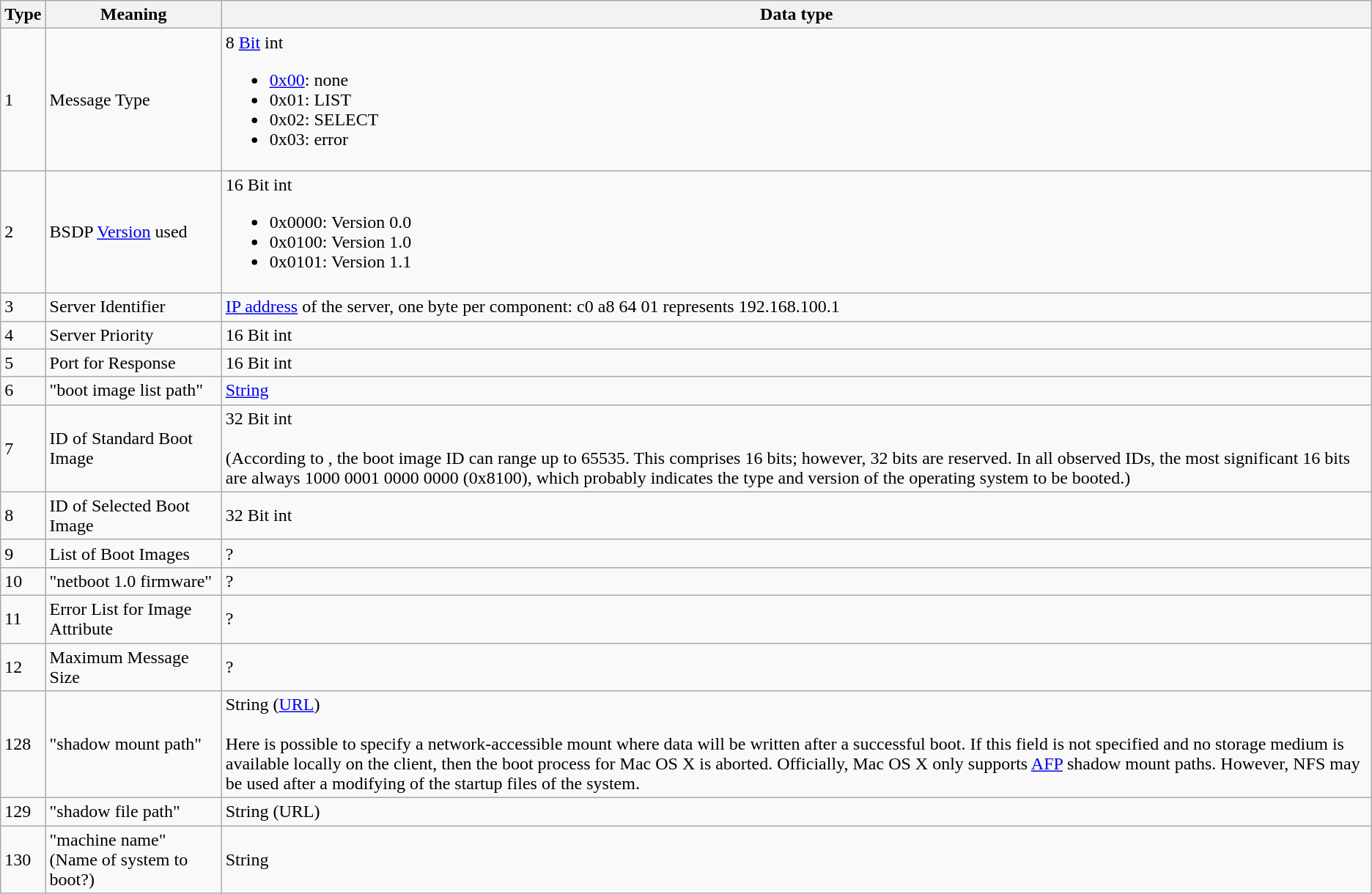<table class="wikitable">
<tr - class="hintergrundfarbe6">
<th>Type</th>
<th>Meaning</th>
<th>Data type</th>
</tr>
<tr>
<td>1</td>
<td>Message Type</td>
<td>8 <a href='#'>Bit</a> int<br><ul><li><a href='#'>0x00</a>: none</li><li>0x01: LIST</li><li>0x02: SELECT</li><li>0x03: error</li></ul></td>
</tr>
<tr>
<td>2</td>
<td>BSDP <a href='#'>Version</a> used</td>
<td>16 Bit int<br><ul><li>0x0000: Version 0.0</li><li>0x0100: Version 1.0</li><li>0x0101: Version 1.1</li></ul></td>
</tr>
<tr>
<td>3</td>
<td>Server Identifier</td>
<td><a href='#'>IP address</a> of the server, one byte per component: c0 a8 64 01 represents 192.168.100.1</td>
</tr>
<tr>
<td>4</td>
<td>Server Priority</td>
<td>16 Bit int</td>
</tr>
<tr>
<td>5</td>
<td>Port for Response</td>
<td>16 Bit int</td>
</tr>
<tr>
<td>6</td>
<td>"boot image list path"</td>
<td><a href='#'>String</a></td>
</tr>
<tr>
<td>7</td>
<td>ID of Standard Boot Image</td>
<td>32 Bit int<br><br>(According to , the boot image ID can range up to 65535. This comprises 16 bits; however, 32 bits are reserved. In all observed IDs, the most significant 16 bits are always 1000 0001 0000 0000 (0x8100), which probably indicates the type and version of the operating system to be booted.)</td>
</tr>
<tr>
<td>8</td>
<td>ID of Selected Boot Image</td>
<td>32 Bit int</td>
</tr>
<tr>
<td>9</td>
<td>List of Boot Images</td>
<td>?</td>
</tr>
<tr>
<td>10</td>
<td>"netboot 1.0 firmware"</td>
<td>?</td>
</tr>
<tr>
<td>11</td>
<td>Error List for Image Attribute</td>
<td>?</td>
</tr>
<tr>
<td>12</td>
<td>Maximum Message Size</td>
<td>?</td>
</tr>
<tr>
<td>128</td>
<td>"shadow mount path"</td>
<td>String (<a href='#'>URL</a>)<br><br>Here is possible to specify a network-accessible mount where data will be written after a successful boot. If this field is not specified and no storage medium is available locally on the client, then the boot process for Mac OS X is aborted.  Officially, Mac OS X only supports <a href='#'>AFP</a> shadow mount paths. However, NFS may be used after a modifying of the startup files of the system.</td>
</tr>
<tr>
<td>129</td>
<td>"shadow file path"</td>
<td>String (URL)</td>
</tr>
<tr>
<td>130</td>
<td>"machine name" (Name of system to boot?)</td>
<td>String</td>
</tr>
</table>
